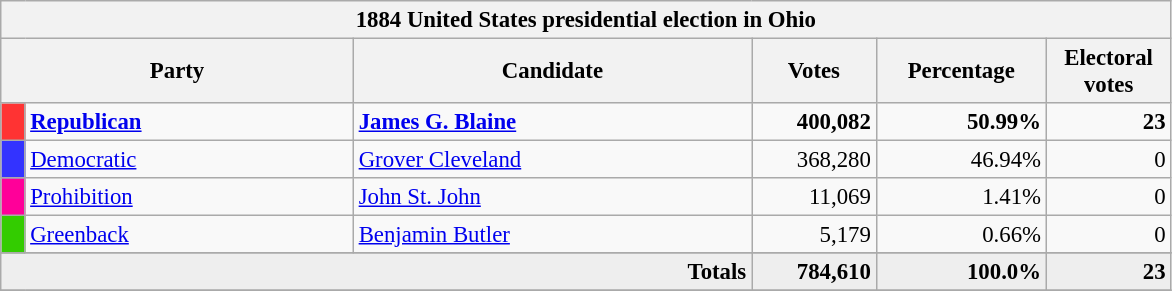<table class="wikitable" style="font-size: 95%;">
<tr>
<th colspan="6">1884 United States presidential election in Ohio</th>
</tr>
<tr>
<th colspan="2" style="width: 15em">Party</th>
<th style="width: 17em">Candidate</th>
<th style="width: 5em">Votes</th>
<th style="width: 7em">Percentage</th>
<th style="width: 5em">Electoral votes</th>
</tr>
<tr>
<th style="background-color:#FF3333; width: 3px"></th>
<td style="width: 130px"><strong><a href='#'>Republican</a></strong></td>
<td><strong><a href='#'>James G. Blaine</a></strong></td>
<td align="right"><strong>400,082</strong></td>
<td align="right"><strong>50.99%</strong></td>
<td align="right"><strong>23</strong></td>
</tr>
<tr>
<th style="background-color:#3333FF; width: 3px"></th>
<td style="width: 130px"><a href='#'>Democratic</a></td>
<td><a href='#'>Grover Cleveland</a></td>
<td align="right">368,280</td>
<td align="right">46.94%</td>
<td align="right">0</td>
</tr>
<tr>
<th style="background-color:#f09; width: 3px"></th>
<td style="width: 130px"><a href='#'>Prohibition</a></td>
<td><a href='#'>John St. John</a></td>
<td align="right">11,069</td>
<td align="right">1.41%</td>
<td align="right">0</td>
</tr>
<tr>
<th style="background-color:#3c0; width: 3px"></th>
<td style="width: 130px"><a href='#'>Greenback</a></td>
<td><a href='#'>Benjamin Butler</a></td>
<td align="right">5,179</td>
<td align="right">0.66%</td>
<td align="right">0</td>
</tr>
<tr>
</tr>
<tr bgcolor="#EEEEEE">
<td colspan="3" align="right"><strong>Totals</strong></td>
<td align="right"><strong>784,610</strong></td>
<td align="right"><strong>100.0%</strong></td>
<td align="right"><strong>23</strong></td>
</tr>
<tr>
</tr>
</table>
